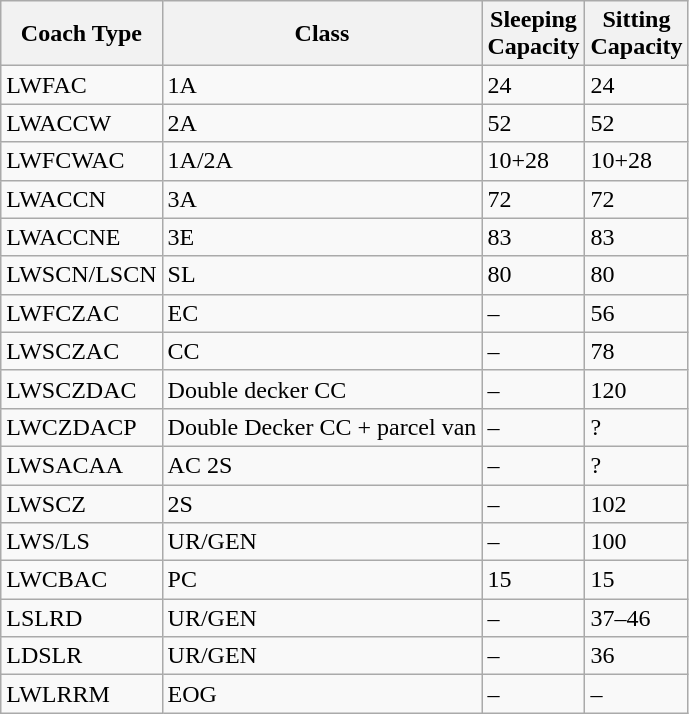<table class="wikitable">
<tr>
<th>Coach Type</th>
<th>Class</th>
<th>Sleeping<br>Capacity</th>
<th>Sitting<br>Capacity</th>
</tr>
<tr>
<td>LWFAC</td>
<td>1A</td>
<td>24</td>
<td>24</td>
</tr>
<tr>
<td>LWACCW</td>
<td>2A</td>
<td>52</td>
<td>52</td>
</tr>
<tr>
<td>LWFCWAC</td>
<td>1A/2A</td>
<td>10+28</td>
<td>10+28</td>
</tr>
<tr>
<td>LWACCN</td>
<td>3A</td>
<td>72</td>
<td>72</td>
</tr>
<tr>
<td>LWACCNE</td>
<td>3E</td>
<td>83</td>
<td>83</td>
</tr>
<tr>
<td>LWSCN/LSCN</td>
<td>SL</td>
<td>80</td>
<td>80</td>
</tr>
<tr>
<td>LWFCZAC</td>
<td>EC</td>
<td>–</td>
<td>56</td>
</tr>
<tr>
<td>LWSCZAC</td>
<td>CC</td>
<td>–</td>
<td>78</td>
</tr>
<tr>
<td>LWSCZDAC</td>
<td>Double decker CC</td>
<td>–</td>
<td>120</td>
</tr>
<tr>
<td>LWCZDACP</td>
<td>Double Decker CC + parcel van</td>
<td>–</td>
<td>?</td>
</tr>
<tr>
<td>LWSACAA</td>
<td>AC 2S</td>
<td>–</td>
<td>?</td>
</tr>
<tr>
<td>LWSCZ</td>
<td>2S</td>
<td>–</td>
<td>102</td>
</tr>
<tr>
<td>LWS/LS</td>
<td>UR/GEN</td>
<td>–</td>
<td>100</td>
</tr>
<tr>
<td>LWCBAC</td>
<td>PC</td>
<td>15</td>
<td>15</td>
</tr>
<tr>
<td>LSLRD</td>
<td>UR/GEN</td>
<td>–</td>
<td>37–46</td>
</tr>
<tr>
<td>LDSLR</td>
<td>UR/GEN</td>
<td>–</td>
<td>36</td>
</tr>
<tr>
<td>LWLRRM</td>
<td>EOG</td>
<td>–</td>
<td>–</td>
</tr>
</table>
